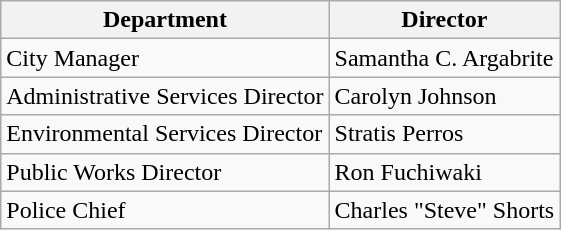<table class="wikitable">
<tr>
<th>Department</th>
<th>Director</th>
</tr>
<tr>
<td>City Manager</td>
<td>Samantha C. Argabrite</td>
</tr>
<tr>
<td>Administrative Services Director</td>
<td>Carolyn Johnson</td>
</tr>
<tr>
<td>Environmental Services Director</td>
<td>Stratis Perros</td>
</tr>
<tr>
<td>Public Works Director</td>
<td>Ron Fuchiwaki</td>
</tr>
<tr>
<td>Police Chief</td>
<td>Charles "Steve" Shorts</td>
</tr>
</table>
